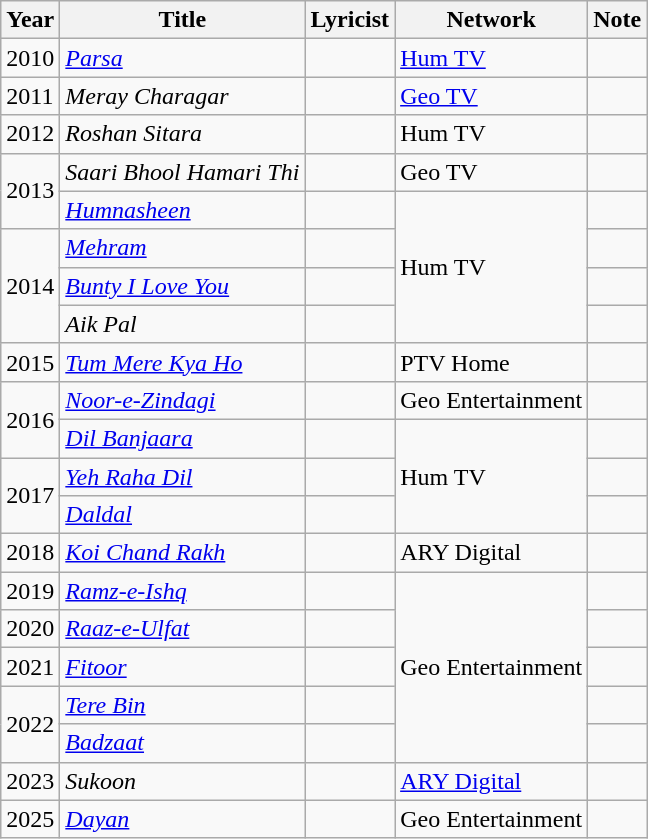<table class="wikitable">
<tr>
<th>Year</th>
<th>Title</th>
<th>Lyricist</th>
<th>Network</th>
<th>Note</th>
</tr>
<tr>
<td>2010</td>
<td><em><a href='#'>Parsa</a></em></td>
<td></td>
<td><a href='#'>Hum TV</a></td>
<td></td>
</tr>
<tr>
<td>2011</td>
<td><em>Meray Charagar</em></td>
<td></td>
<td><a href='#'>Geo TV</a></td>
<td></td>
</tr>
<tr>
<td>2012</td>
<td><em>Roshan Sitara</em></td>
<td></td>
<td>Hum TV</td>
<td></td>
</tr>
<tr>
<td rowspan="2">2013</td>
<td><em>Saari Bhool Hamari Thi</em></td>
<td></td>
<td>Geo TV</td>
<td></td>
</tr>
<tr>
<td><em><a href='#'>Humnasheen</a></em></td>
<td></td>
<td rowspan="4">Hum TV</td>
<td></td>
</tr>
<tr>
<td rowspan="3">2014</td>
<td><em><a href='#'>Mehram</a></em></td>
<td></td>
<td></td>
</tr>
<tr>
<td><em><a href='#'>Bunty I Love You</a></em></td>
<td></td>
<td></td>
</tr>
<tr>
<td><em>Aik Pal</em></td>
<td></td>
<td></td>
</tr>
<tr>
<td>2015</td>
<td><em><a href='#'>Tum Mere Kya Ho</a></em></td>
<td></td>
<td>PTV Home</td>
<td></td>
</tr>
<tr>
<td rowspan="2">2016</td>
<td><em><a href='#'>Noor-e-Zindagi</a></em></td>
<td></td>
<td>Geo Entertainment</td>
<td></td>
</tr>
<tr>
<td><em><a href='#'>Dil Banjaara</a></em></td>
<td></td>
<td rowspan="3">Hum TV</td>
<td></td>
</tr>
<tr>
<td rowspan="2">2017</td>
<td><em><a href='#'>Yeh Raha Dil</a></em></td>
<td></td>
<td></td>
</tr>
<tr>
<td><em><a href='#'>Daldal</a></em></td>
<td></td>
<td></td>
</tr>
<tr>
<td>2018</td>
<td><em><a href='#'>Koi Chand Rakh</a></em></td>
<td></td>
<td>ARY Digital</td>
<td></td>
</tr>
<tr>
<td>2019</td>
<td><em><a href='#'>Ramz-e-Ishq</a></em></td>
<td></td>
<td rowspan="5">Geo Entertainment</td>
<td></td>
</tr>
<tr>
<td>2020</td>
<td><em><a href='#'>Raaz-e-Ulfat</a></em></td>
<td></td>
<td></td>
</tr>
<tr>
<td>2021</td>
<td><em><a href='#'>Fitoor</a></em></td>
<td></td>
<td></td>
</tr>
<tr>
<td rowspan="2">2022</td>
<td><em><a href='#'>Tere Bin</a></em></td>
<td></td>
<td></td>
</tr>
<tr>
<td><em><a href='#'>Badzaat</a></em></td>
<td></td>
<td></td>
</tr>
<tr>
<td>2023</td>
<td><em>Sukoon</em></td>
<td></td>
<td><a href='#'>ARY Digital</a></td>
<td></td>
</tr>
<tr>
<td>2025</td>
<td><em><a href='#'>Dayan</a></em></td>
<td></td>
<td>Geo Entertainment</td>
<td></td>
</tr>
</table>
